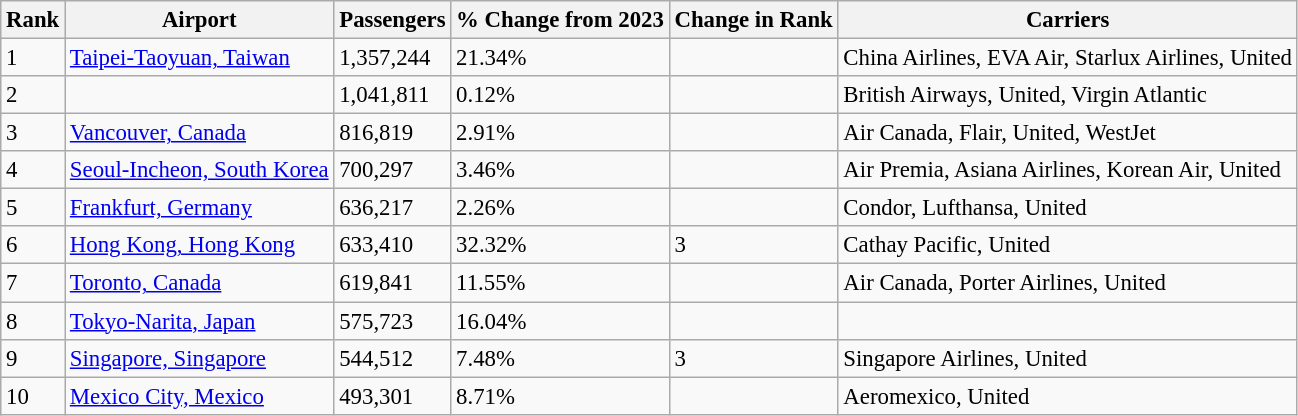<table class="wikitable sortable" style="font-size: 95%">
<tr>
<th>Rank</th>
<th>Airport</th>
<th>Passengers</th>
<th>% Change from 2023</th>
<th>Change in Rank</th>
<th>Carriers</th>
</tr>
<tr>
<td>1</td>
<td> <a href='#'>Taipei-Taoyuan, Taiwan</a></td>
<td>1,357,244</td>
<td> 21.34%</td>
<td></td>
<td>China Airlines, EVA Air, Starlux Airlines, United</td>
</tr>
<tr>
<td>2</td>
<td></td>
<td>1,041,811</td>
<td> 0.12%</td>
<td></td>
<td>British Airways, United, Virgin Atlantic</td>
</tr>
<tr>
<td>3</td>
<td> <a href='#'>Vancouver, Canada</a></td>
<td>816,819</td>
<td> 2.91%</td>
<td></td>
<td>Air Canada, Flair, United, WestJet</td>
</tr>
<tr>
<td>4</td>
<td> <a href='#'>Seoul-Incheon, South Korea</a></td>
<td>700,297</td>
<td> 3.46%</td>
<td></td>
<td>Air Premia, Asiana Airlines, Korean Air, United</td>
</tr>
<tr>
<td>5</td>
<td> <a href='#'>Frankfurt, Germany</a></td>
<td>636,217</td>
<td> 2.26%</td>
<td></td>
<td>Condor, Lufthansa, United</td>
</tr>
<tr>
<td>6</td>
<td> <a href='#'>Hong Kong, Hong Kong</a></td>
<td>633,410</td>
<td> 32.32%</td>
<td> 3</td>
<td>Cathay Pacific, United</td>
</tr>
<tr>
<td>7</td>
<td> <a href='#'>Toronto, Canada</a></td>
<td>619,841</td>
<td> 11.55%</td>
<td></td>
<td>Air Canada, Porter Airlines, United</td>
</tr>
<tr>
<td>8</td>
<td> <a href='#'>Tokyo-Narita, Japan</a></td>
<td>575,723</td>
<td> 16.04%</td>
<td></td>
<td></td>
</tr>
<tr>
<td>9</td>
<td> <a href='#'>Singapore, Singapore</a></td>
<td>544,512</td>
<td> 7.48%</td>
<td> 3</td>
<td>Singapore Airlines, United</td>
</tr>
<tr>
<td>10</td>
<td> <a href='#'>Mexico City, Mexico</a></td>
<td>493,301</td>
<td> 8.71%</td>
<td></td>
<td>Aeromexico, United</td>
</tr>
</table>
